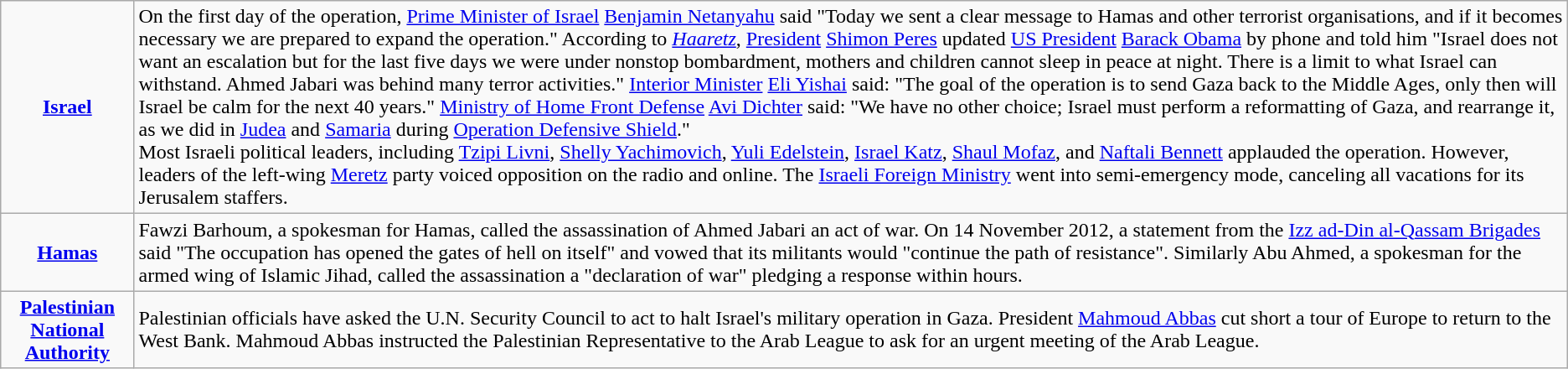<table class="wikitable">
<tr>
<td style="text-align:center;"><strong><a href='#'>Israel</a></strong></td>
<td>On the first day of the operation, <a href='#'>Prime Minister of Israel</a> <a href='#'>Benjamin Netanyahu</a> said "Today we sent a clear message to Hamas and other terrorist organisations, and if it becomes necessary we are prepared to expand the operation." According to <em><a href='#'>Haaretz</a></em>, <a href='#'>President</a> <a href='#'>Shimon Peres</a> updated <a href='#'>US President</a> <a href='#'>Barack Obama</a> by phone and told him "Israel does not want an escalation but for the last five days we were under nonstop bombardment, mothers and children cannot sleep in peace at night. There is a limit to what Israel can withstand. Ahmed Jabari was behind many terror activities." <a href='#'>Interior Minister</a> <a href='#'>Eli Yishai</a> said: "The goal of the operation is to send Gaza back to the Middle Ages, only then will Israel be calm for the next 40 years." <a href='#'>Ministry of Home Front Defense</a> <a href='#'>Avi Dichter</a> said: "We have no other choice; Israel must perform a reformatting of Gaza, and rearrange it, as we did in <a href='#'>Judea</a> and <a href='#'>Samaria</a> during <a href='#'>Operation Defensive Shield</a>."<br>Most Israeli political leaders, including <a href='#'>Tzipi Livni</a>, <a href='#'>Shelly Yachimovich</a>, <a href='#'>Yuli Edelstein</a>, <a href='#'>Israel Katz</a>, <a href='#'>Shaul Mofaz</a>, and <a href='#'>Naftali Bennett</a> applauded the operation. However, leaders of the left-wing <a href='#'>Meretz</a> party voiced opposition on the radio and online. The <a href='#'>Israeli Foreign Ministry</a> went into semi-emergency mode, canceling all vacations for its Jerusalem staffers.</td>
</tr>
<tr>
<td style="text-align:center;"><strong><a href='#'>Hamas</a></strong></td>
<td>Fawzi Barhoum, a spokesman for Hamas, called the assassination of Ahmed Jabari an act of war. On 14 November 2012, a statement from the <a href='#'>Izz ad-Din al-Qassam Brigades</a> said "The occupation has opened the gates of hell on itself" and vowed that its militants would "continue the path of resistance". Similarly Abu Ahmed, a spokesman for the armed wing of Islamic Jihad, called the assassination a "declaration of war" pledging a response within hours.</td>
</tr>
<tr>
<td style="text-align:center;"><strong><a href='#'>Palestinian National Authority</a></strong></td>
<td>Palestinian officials have asked the U.N. Security Council to act to halt Israel's military operation in Gaza. President <a href='#'>Mahmoud Abbas</a> cut short a tour of Europe to return to the West Bank. Mahmoud Abbas instructed the Palestinian Representative to the Arab League to ask for an urgent meeting of the Arab League.</td>
</tr>
</table>
